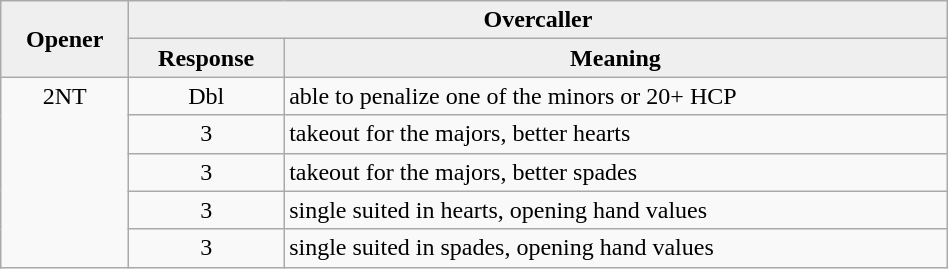<table class="wikitable" width=50%>
<tr>
<td rowspan=2 style="background: #EFEFEF" align=center><strong>Opener</strong></td>
<td colspan="2" style="text-align: center; background:#EFEFEF"><strong>Overcaller</strong></td>
</tr>
<tr>
<td style="text-align: center; background: #EFEFEF"><strong>Response</strong></td>
<td style="text-align: center; background: #EFEFEF"><strong>Meaning</strong></td>
</tr>
<tr align="left" valign="top">
<td rowspan="5" align=center>2NT</td>
<td align=center>Dbl</td>
<td>able to penalize one of the minors or 20+ HCP</td>
</tr>
<tr>
<td valign=top align=center>3</td>
<td>takeout for the majors, better hearts</td>
</tr>
<tr>
<td valign=top align=center>3</td>
<td>takeout for the majors, better spades</td>
</tr>
<tr>
<td valign=top align=center>3</td>
<td>single suited in hearts, opening hand values</td>
</tr>
<tr>
<td align=center>3</td>
<td>single suited in spades, opening hand values</td>
</tr>
</table>
